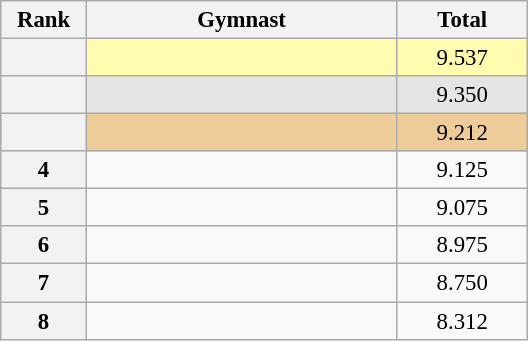<table class="wikitable sortable" style="text-align:center; font-size:95%">
<tr>
<th scope="col" style="width:50px;">Rank</th>
<th scope="col" style="width:200px;">Gymnast</th>
<th scope="col" style="width:80px;">Total</th>
</tr>
<tr style="background:#fffcaf;">
<th scope=row style="text-align:center"></th>
<td style="text-align:left;"></td>
<td>9.537</td>
</tr>
<tr style="background:#e5e5e5;">
<th scope=row style="text-align:center"></th>
<td style="text-align:left;"></td>
<td>9.350</td>
</tr>
<tr style="background:#ec9;">
<th scope=row style="text-align:center"></th>
<td style="text-align:left;"></td>
<td>9.212</td>
</tr>
<tr>
<th scope=row style="text-align:center">4</th>
<td style="text-align:left;"></td>
<td>9.125</td>
</tr>
<tr>
<th scope=row style="text-align:center">5</th>
<td style="text-align:left;"></td>
<td>9.075</td>
</tr>
<tr>
<th scope=row style="text-align:center">6</th>
<td style="text-align:left;"></td>
<td>8.975</td>
</tr>
<tr>
<th scope=row style="text-align:center">7</th>
<td style="text-align:left;"></td>
<td>8.750</td>
</tr>
<tr>
<th scope=row style="text-align:center">8</th>
<td style="text-align:left;"></td>
<td>8.312</td>
</tr>
</table>
